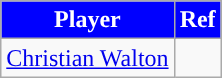<table class="wikitable" style="text-align:center">
<tr>
<th style="background:blue; color:white; width=0%">Player</th>
<th style="background:blue; color:white; width=0%">Ref</th>
</tr>
<tr>
<td> <a href='#'>Christian Walton</a></td>
<td></td>
</tr>
</table>
